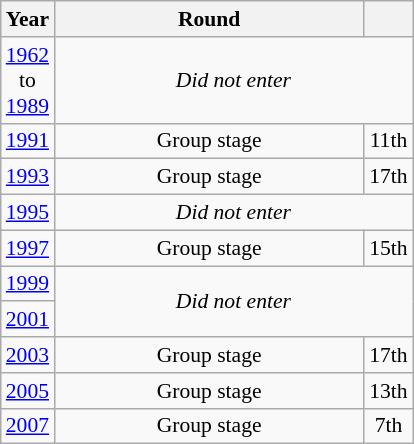<table class="wikitable" style="text-align: center; font-size:90%">
<tr>
<th>Year</th>
<th style="width:200px">Round</th>
<th></th>
</tr>
<tr>
<td><a href='#'>1962</a><br>to<br><a href='#'>1989</a></td>
<td colspan="2"><em>Did not enter</em></td>
</tr>
<tr>
<td><a href='#'>1991</a></td>
<td>Group stage</td>
<td>11th</td>
</tr>
<tr>
<td><a href='#'>1993</a></td>
<td>Group stage</td>
<td>17th</td>
</tr>
<tr>
<td><a href='#'>1995</a></td>
<td colspan="2"><em>Did not enter</em></td>
</tr>
<tr>
<td><a href='#'>1997</a></td>
<td>Group stage</td>
<td>15th</td>
</tr>
<tr>
<td><a href='#'>1999</a></td>
<td colspan="2" rowspan="2"><em>Did not enter</em></td>
</tr>
<tr>
<td><a href='#'>2001</a></td>
</tr>
<tr>
<td><a href='#'>2003</a></td>
<td>Group stage</td>
<td>17th</td>
</tr>
<tr>
<td><a href='#'>2005</a></td>
<td>Group stage</td>
<td>13th</td>
</tr>
<tr>
<td><a href='#'>2007</a></td>
<td>Group stage</td>
<td>7th</td>
</tr>
</table>
